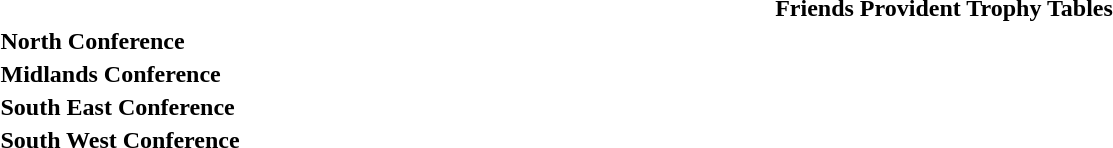<table class="toccolours collapsible collapsed" width=100%>
<tr>
<th colspan="1"><strong>Friends Provident Trophy Tables</strong></th>
</tr>
<tr>
<td colspan="1"><strong>North Conference</strong><br>





</td>
</tr>
<tr>
<td colspan="1"><strong>Midlands Conference</strong><br>





</td>
</tr>
<tr>
<td colspan="1"><strong>South East Conference</strong><br>





</td>
</tr>
<tr>
<td colspan="1"><strong>South West Conference</strong><br>





</td>
</tr>
</table>
